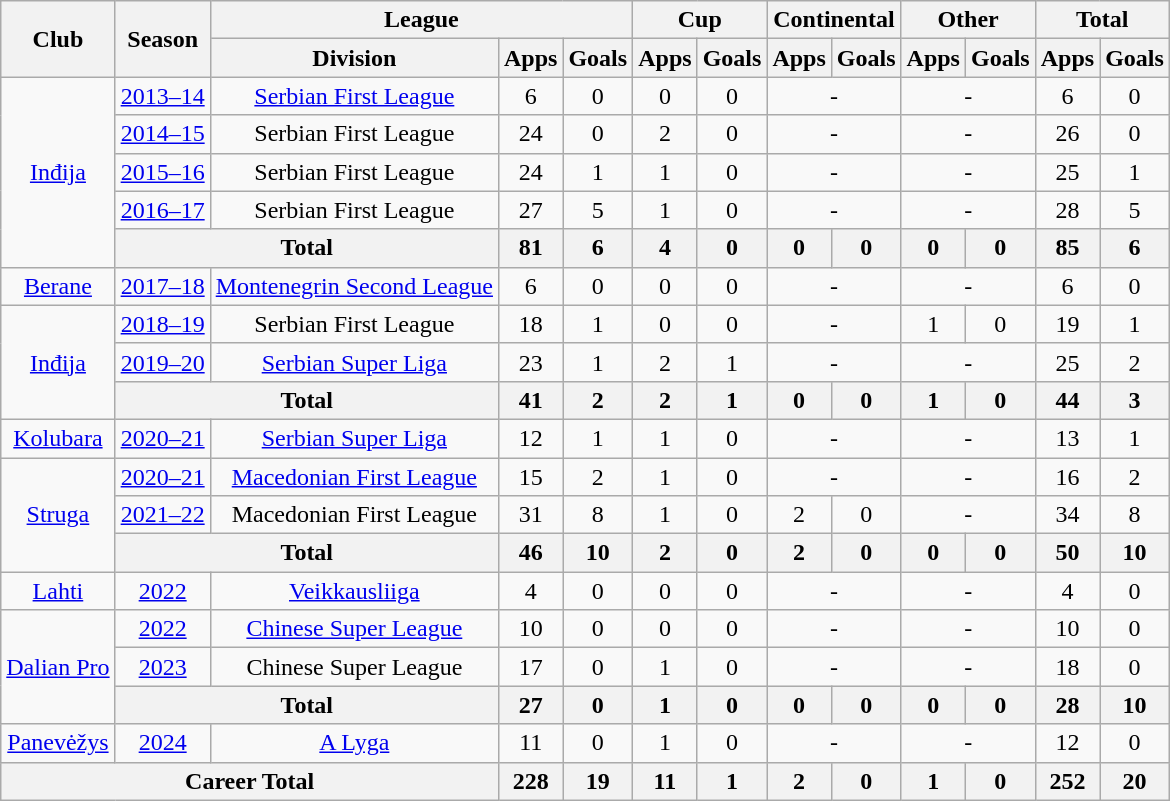<table class="wikitable" style="text-align: center;">
<tr>
<th rowspan="2">Club</th>
<th rowspan="2">Season</th>
<th colspan="3">League</th>
<th colspan="2">Cup</th>
<th colspan="2">Continental</th>
<th colspan="2">Other</th>
<th colspan="2">Total</th>
</tr>
<tr>
<th>Division</th>
<th>Apps</th>
<th>Goals</th>
<th>Apps</th>
<th>Goals</th>
<th>Apps</th>
<th>Goals</th>
<th>Apps</th>
<th>Goals</th>
<th>Apps</th>
<th>Goals</th>
</tr>
<tr>
<td rowspan="5"><a href='#'>Inđija</a></td>
<td><a href='#'>2013–14</a></td>
<td><a href='#'>Serbian First League</a></td>
<td>6</td>
<td>0</td>
<td>0</td>
<td>0</td>
<td colspan="2">-</td>
<td colspan="2">-</td>
<td>6</td>
<td>0</td>
</tr>
<tr>
<td><a href='#'>2014–15</a></td>
<td>Serbian First League</td>
<td>24</td>
<td>0</td>
<td>2</td>
<td>0</td>
<td colspan="2">-</td>
<td colspan="2">-</td>
<td>26</td>
<td>0</td>
</tr>
<tr>
<td><a href='#'>2015–16</a></td>
<td>Serbian First League</td>
<td>24</td>
<td>1</td>
<td>1</td>
<td>0</td>
<td colspan="2">-</td>
<td colspan="2">-</td>
<td>25</td>
<td>1</td>
</tr>
<tr>
<td><a href='#'>2016–17</a></td>
<td>Serbian First League</td>
<td>27</td>
<td>5</td>
<td>1</td>
<td>0</td>
<td colspan="2">-</td>
<td colspan="2">-</td>
<td>28</td>
<td>5</td>
</tr>
<tr>
<th colspan="2">Total</th>
<th>81</th>
<th>6</th>
<th>4</th>
<th>0</th>
<th>0</th>
<th>0</th>
<th>0</th>
<th>0</th>
<th>85</th>
<th>6</th>
</tr>
<tr>
<td><a href='#'>Berane</a></td>
<td><a href='#'>2017–18</a></td>
<td><a href='#'>Montenegrin Second League</a></td>
<td>6</td>
<td>0</td>
<td>0</td>
<td>0</td>
<td colspan="2">-</td>
<td colspan="2">-</td>
<td>6</td>
<td>0</td>
</tr>
<tr>
<td rowspan="3"><a href='#'>Inđija</a></td>
<td><a href='#'>2018–19</a></td>
<td>Serbian First League</td>
<td>18</td>
<td>1</td>
<td>0</td>
<td>0</td>
<td colspan="2">-</td>
<td>1</td>
<td>0</td>
<td>19</td>
<td>1</td>
</tr>
<tr>
<td><a href='#'>2019–20</a></td>
<td><a href='#'>Serbian Super Liga</a></td>
<td>23</td>
<td>1</td>
<td>2</td>
<td>1</td>
<td colspan="2">-</td>
<td colspan="2">-</td>
<td>25</td>
<td>2</td>
</tr>
<tr>
<th colspan="2">Total</th>
<th>41</th>
<th>2</th>
<th>2</th>
<th>1</th>
<th>0</th>
<th>0</th>
<th>1</th>
<th>0</th>
<th>44</th>
<th>3</th>
</tr>
<tr>
<td><a href='#'>Kolubara</a></td>
<td><a href='#'>2020–21</a></td>
<td><a href='#'>Serbian Super Liga</a></td>
<td>12</td>
<td>1</td>
<td>1</td>
<td>0</td>
<td colspan="2">-</td>
<td colspan="2">-</td>
<td>13</td>
<td>1</td>
</tr>
<tr>
<td rowspan="3"><a href='#'>Struga</a></td>
<td><a href='#'>2020–21</a></td>
<td><a href='#'>Macedonian First League</a></td>
<td>15</td>
<td>2</td>
<td>1</td>
<td>0</td>
<td colspan="2">-</td>
<td colspan="2">-</td>
<td>16</td>
<td>2</td>
</tr>
<tr>
<td><a href='#'>2021–22</a></td>
<td>Macedonian First League</td>
<td>31</td>
<td>8</td>
<td>1</td>
<td>0</td>
<td>2</td>
<td>0</td>
<td colspan="2">-</td>
<td>34</td>
<td>8</td>
</tr>
<tr>
<th colspan="2">Total</th>
<th>46</th>
<th>10</th>
<th>2</th>
<th>0</th>
<th>2</th>
<th>0</th>
<th>0</th>
<th>0</th>
<th>50</th>
<th>10</th>
</tr>
<tr>
<td><a href='#'>Lahti</a></td>
<td><a href='#'>2022</a></td>
<td><a href='#'>Veikkausliiga</a></td>
<td>4</td>
<td>0</td>
<td>0</td>
<td>0</td>
<td colspan="2">-</td>
<td colspan="2">-</td>
<td>4</td>
<td>0</td>
</tr>
<tr>
<td rowspan="3"><a href='#'>Dalian Pro</a></td>
<td><a href='#'>2022</a></td>
<td><a href='#'>Chinese Super League</a></td>
<td>10</td>
<td>0</td>
<td>0</td>
<td>0</td>
<td colspan="2">-</td>
<td colspan="2">-</td>
<td>10</td>
<td>0</td>
</tr>
<tr>
<td><a href='#'>2023</a></td>
<td>Chinese Super League</td>
<td>17</td>
<td>0</td>
<td>1</td>
<td>0</td>
<td colspan="2">-</td>
<td colspan="2">-</td>
<td>18</td>
<td>0</td>
</tr>
<tr>
<th colspan="2">Total</th>
<th>27</th>
<th>0</th>
<th>1</th>
<th>0</th>
<th>0</th>
<th>0</th>
<th>0</th>
<th>0</th>
<th>28</th>
<th>10</th>
</tr>
<tr>
<td><a href='#'>Panevėžys</a></td>
<td><a href='#'>2024</a></td>
<td><a href='#'>A Lyga</a></td>
<td>11</td>
<td>0</td>
<td>1</td>
<td>0</td>
<td colspan="2">-</td>
<td colspan="2">-</td>
<td>12</td>
<td>0</td>
</tr>
<tr>
<th colspan="3">Career Total</th>
<th>228</th>
<th>19</th>
<th>11</th>
<th>1</th>
<th>2</th>
<th>0</th>
<th>1</th>
<th>0</th>
<th>252</th>
<th>20</th>
</tr>
</table>
